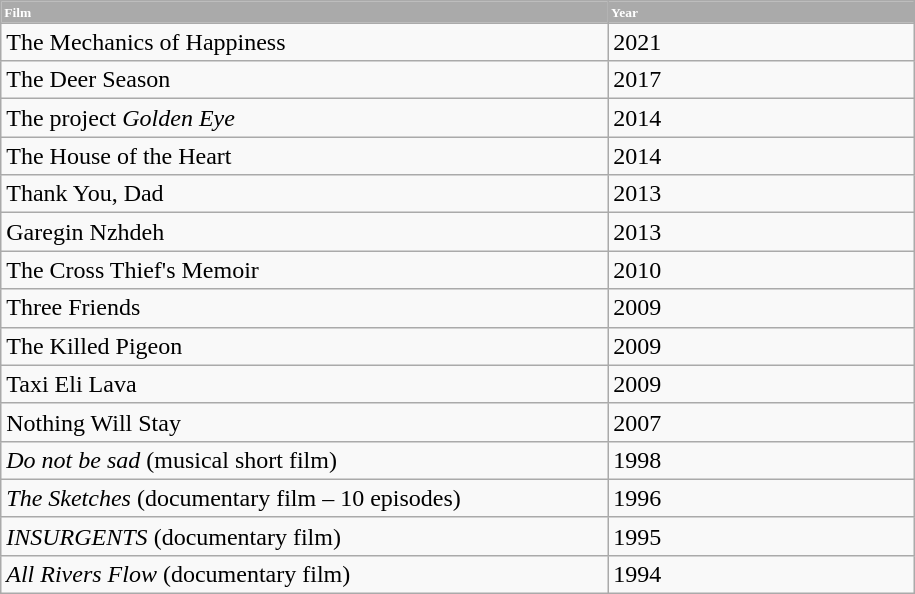<table class="wikitable">
<tr>
<th width="400px" style="font-size:9px;text-align:left;background-color:#aaa;color:#FFF;">Film</th>
<th width="200px" style="font-size:9px;text-align:left;background-color:#aaa;color:#FFF;">Year</th>
</tr>
<tr>
<td>The Mechanics of Happiness</td>
<td>2021</td>
</tr>
<tr>
<td>The Deer Season</td>
<td>2017</td>
</tr>
<tr>
<td>The project <em>Golden Eye</em></td>
<td>2014</td>
</tr>
<tr>
<td>The House of the Heart</td>
<td>2014</td>
</tr>
<tr>
<td>Thank You, Dad</td>
<td>2013</td>
</tr>
<tr>
<td>Garegin Nzhdeh</td>
<td>2013</td>
</tr>
<tr>
<td>The Cross Thief's Memoir</td>
<td>2010</td>
</tr>
<tr>
<td>Three Friends</td>
<td>2009</td>
</tr>
<tr>
<td>The Killed Pigeon</td>
<td>2009</td>
</tr>
<tr>
<td>Taxi Eli Lava</td>
<td>2009</td>
</tr>
<tr>
<td>Nothing Will Stay</td>
<td>2007</td>
</tr>
<tr>
<td><em>Do not be sad</em> (musical short film)</td>
<td>1998</td>
</tr>
<tr>
<td><em>The Sketches</em> (documentary film – 10 episodes)</td>
<td>1996</td>
</tr>
<tr>
<td><em>INSURGENTS</em> (documentary film)</td>
<td>1995</td>
</tr>
<tr>
<td><em>All Rivers Flow</em> (documentary film)</td>
<td>1994</td>
</tr>
</table>
